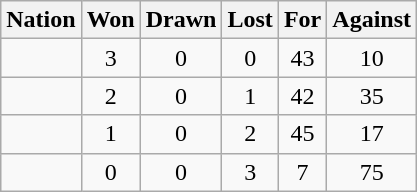<table class="wikitable" style="text-align: center;">
<tr>
<th>Nation</th>
<th>Won</th>
<th>Drawn</th>
<th>Lost</th>
<th>For</th>
<th>Against</th>
</tr>
<tr>
<td align=left></td>
<td>3</td>
<td>0</td>
<td>0</td>
<td>43</td>
<td>10</td>
</tr>
<tr>
<td align=left></td>
<td>2</td>
<td>0</td>
<td>1</td>
<td>42</td>
<td>35</td>
</tr>
<tr>
<td align=left></td>
<td>1</td>
<td>0</td>
<td>2</td>
<td>45</td>
<td>17</td>
</tr>
<tr>
<td align=left></td>
<td>0</td>
<td>0</td>
<td>3</td>
<td>7</td>
<td>75</td>
</tr>
</table>
